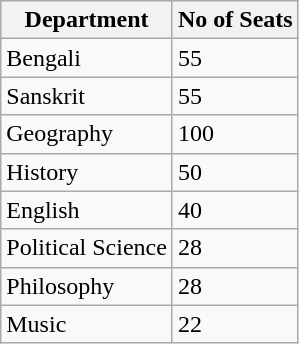<table class="wikitable">
<tr>
<th>Department</th>
<th>No of Seats</th>
</tr>
<tr>
<td>Bengali</td>
<td>55</td>
</tr>
<tr>
<td>Sanskrit</td>
<td>55</td>
</tr>
<tr>
<td>Geography</td>
<td>100</td>
</tr>
<tr>
<td>History</td>
<td>50</td>
</tr>
<tr>
<td>English</td>
<td>40</td>
</tr>
<tr>
<td>Political Science</td>
<td>28</td>
</tr>
<tr>
<td>Philosophy</td>
<td>28</td>
</tr>
<tr>
<td>Music</td>
<td>22</td>
</tr>
</table>
